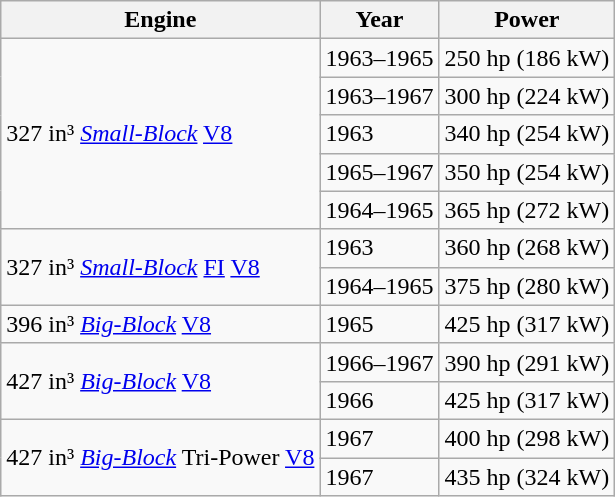<table class=wikitable>
<tr>
<th>Engine</th>
<th>Year</th>
<th>Power</th>
</tr>
<tr>
<td rowspan=5>327 in³ <em><a href='#'>Small-Block</a></em> <a href='#'>V8</a></td>
<td>1963–1965</td>
<td>250 hp (186 kW)</td>
</tr>
<tr>
<td>1963–1967</td>
<td>300 hp (224 kW)</td>
</tr>
<tr>
<td>1963</td>
<td>340 hp (254 kW)</td>
</tr>
<tr>
<td>1965–1967</td>
<td>350 hp (254 kW)</td>
</tr>
<tr>
<td>1964–1965</td>
<td>365 hp (272 kW)</td>
</tr>
<tr>
<td rowspan=2>327 in³ <em><a href='#'>Small-Block</a></em> <a href='#'>FI</a> <a href='#'>V8</a></td>
<td>1963</td>
<td>360 hp (268 kW)</td>
</tr>
<tr>
<td>1964–1965</td>
<td>375 hp (280 kW)</td>
</tr>
<tr>
<td>396 in³ <em><a href='#'>Big-Block</a></em> <a href='#'>V8</a></td>
<td>1965</td>
<td>425 hp (317 kW)</td>
</tr>
<tr>
<td rowspan=2>427 in³ <em><a href='#'>Big-Block</a></em> <a href='#'>V8</a></td>
<td>1966–1967</td>
<td>390 hp (291 kW)</td>
</tr>
<tr>
<td>1966</td>
<td>425 hp (317 kW)</td>
</tr>
<tr>
<td rowspan=2>427 in³ <em><a href='#'>Big-Block</a></em> Tri-Power <a href='#'>V8</a></td>
<td>1967</td>
<td>400 hp (298 kW)</td>
</tr>
<tr>
<td>1967</td>
<td>435 hp (324 kW)</td>
</tr>
</table>
